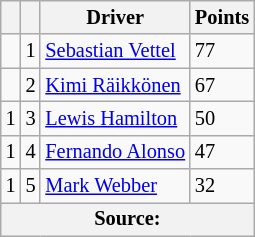<table class="wikitable" style="font-size: 85%;">
<tr>
<th></th>
<th></th>
<th>Driver</th>
<th>Points</th>
</tr>
<tr>
<td align="left"></td>
<td align="center">1</td>
<td> <a href='#'>Sebastian Vettel</a></td>
<td>77</td>
</tr>
<tr>
<td align="left"></td>
<td align="center">2</td>
<td> <a href='#'>Kimi Räikkönen</a></td>
<td>67</td>
</tr>
<tr>
<td align="left"> 1</td>
<td align="center">3</td>
<td> <a href='#'>Lewis Hamilton</a></td>
<td>50</td>
</tr>
<tr>
<td align="left"> 1</td>
<td align="center">4</td>
<td> <a href='#'>Fernando Alonso</a></td>
<td>47</td>
</tr>
<tr>
<td align="left"> 1</td>
<td align="center">5</td>
<td> <a href='#'>Mark Webber</a></td>
<td>32</td>
</tr>
<tr>
<th colspan=4>Source: </th>
</tr>
</table>
